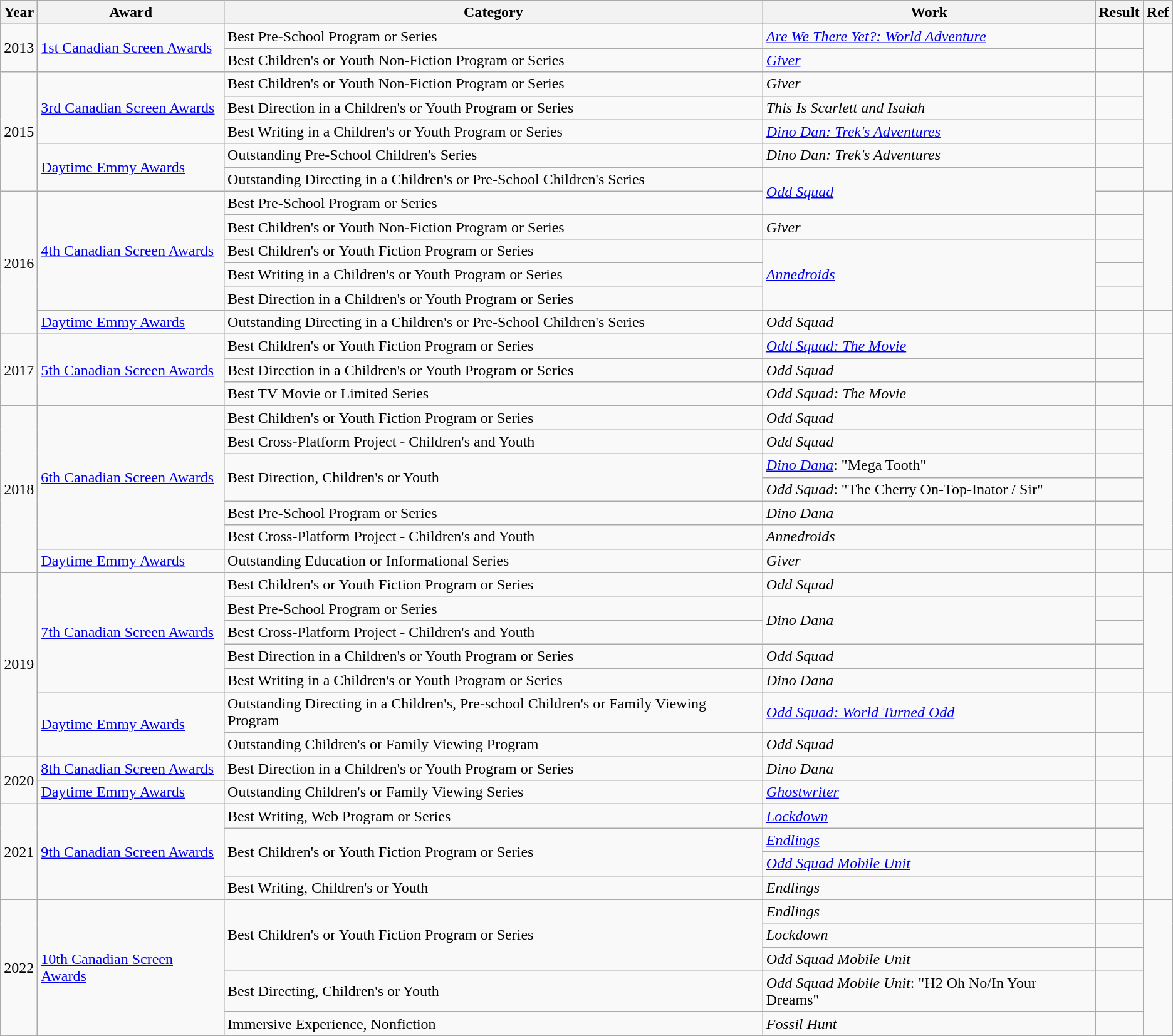<table class="wikitable">
<tr style="background:#b0c4de; text-align:center;">
<th>Year</th>
<th>Award</th>
<th>Category</th>
<th>Work</th>
<th>Result</th>
<th>Ref</th>
</tr>
<tr>
<td rowspan="2">2013</td>
<td rowspan="2"><a href='#'>1st Canadian Screen Awards</a></td>
<td>Best Pre-School Program or Series</td>
<td><em><a href='#'>Are We There Yet?: World Adventure</a></em></td>
<td></td>
<td rowspan=2></td>
</tr>
<tr>
<td>Best Children's or Youth Non-Fiction Program or Series</td>
<td><em><a href='#'>Giver</a></em></td>
<td></td>
</tr>
<tr>
<td rowspan="5">2015</td>
<td rowspan="3"><a href='#'>3rd Canadian Screen Awards</a></td>
<td>Best Children's or Youth Non-Fiction Program or Series</td>
<td><em>Giver</em></td>
<td></td>
<td rowspan=3></td>
</tr>
<tr>
<td>Best Direction in a Children's or Youth Program or Series</td>
<td><em>This Is Scarlett and Isaiah</em></td>
<td></td>
</tr>
<tr>
<td>Best Writing in a Children's or Youth Program or Series</td>
<td><em><a href='#'>Dino Dan: Trek's Adventures</a></em></td>
<td></td>
</tr>
<tr>
<td rowspan=2><a href='#'>Daytime Emmy Awards</a></td>
<td>Outstanding Pre-School Children's Series</td>
<td><em>Dino Dan: Trek's Adventures</em></td>
<td></td>
<td rowspan=2></td>
</tr>
<tr>
<td>Outstanding Directing in a Children's or Pre-School Children's Series</td>
<td rowspan=2><em><a href='#'>Odd Squad</a></em></td>
<td></td>
</tr>
<tr>
<td rowspan=6>2016</td>
<td rowspan=5><a href='#'>4th Canadian Screen Awards</a></td>
<td>Best Pre-School Program or Series</td>
<td></td>
<td rowspan=5></td>
</tr>
<tr>
<td>Best Children's or Youth Non-Fiction Program or Series</td>
<td><em>Giver</em></td>
<td></td>
</tr>
<tr>
<td>Best Children's or Youth Fiction Program or Series</td>
<td rowspan=3><em><a href='#'>Annedroids</a></em></td>
<td></td>
</tr>
<tr>
<td>Best Writing in a Children's or Youth Program or Series</td>
<td></td>
</tr>
<tr>
<td>Best Direction in a Children's or Youth Program or Series</td>
<td></td>
</tr>
<tr>
<td><a href='#'>Daytime Emmy Awards</a></td>
<td>Outstanding Directing in a Children's or Pre-School Children's Series</td>
<td><em>Odd Squad</em></td>
<td></td>
<td></td>
</tr>
<tr>
<td rowspan=3>2017</td>
<td rowspan=3><a href='#'>5th Canadian Screen Awards</a></td>
<td>Best Children's or Youth Fiction Program or Series</td>
<td><em><a href='#'>Odd Squad: The Movie</a></em></td>
<td></td>
<td rowspan=3></td>
</tr>
<tr>
<td>Best Direction in a Children's or Youth Program or Series</td>
<td><em>Odd Squad</em></td>
<td></td>
</tr>
<tr>
<td>Best TV Movie or Limited Series</td>
<td><em>Odd Squad: The Movie</em></td>
<td></td>
</tr>
<tr>
<td rowspan=7>2018</td>
<td rowspan=6><a href='#'>6th Canadian Screen Awards</a></td>
<td>Best Children's or Youth Fiction Program or Series</td>
<td><em>Odd Squad</em></td>
<td></td>
<td rowspan=6></td>
</tr>
<tr>
<td>Best Cross-Platform Project - Children's and Youth</td>
<td><em>Odd Squad</em></td>
<td></td>
</tr>
<tr>
<td rowspan=2>Best Direction, Children's or Youth</td>
<td><em><a href='#'>Dino Dana</a></em>: "Mega Tooth"</td>
<td></td>
</tr>
<tr>
<td><em>Odd Squad</em>: "The Cherry On-Top-Inator / Sir"</td>
<td></td>
</tr>
<tr>
<td>Best Pre-School Program or Series</td>
<td><em>Dino Dana</em></td>
<td></td>
</tr>
<tr>
<td>Best Cross-Platform Project - Children's and Youth</td>
<td><em>Annedroids</em></td>
<td></td>
</tr>
<tr>
<td><a href='#'>Daytime Emmy Awards</a></td>
<td>Outstanding Education or Informational Series</td>
<td><em>Giver</em></td>
<td></td>
<td></td>
</tr>
<tr>
<td rowspan="7">2019</td>
<td rowspan=5><a href='#'>7th Canadian Screen Awards</a></td>
<td>Best Children's or Youth Fiction Program or Series</td>
<td><em>Odd Squad</em></td>
<td></td>
<td rowspan=5></td>
</tr>
<tr>
<td>Best Pre-School Program or Series</td>
<td rowspan=2><em>Dino Dana</em></td>
<td></td>
</tr>
<tr>
<td>Best Cross-Platform Project - Children's and Youth</td>
<td></td>
</tr>
<tr>
<td>Best Direction in a Children's or Youth Program or Series</td>
<td><em>Odd Squad</em></td>
<td></td>
</tr>
<tr>
<td>Best Writing in a Children's or Youth Program or Series</td>
<td><em>Dino Dana</em></td>
<td></td>
</tr>
<tr>
<td rowspan=2><a href='#'>Daytime Emmy Awards</a></td>
<td>Outstanding Directing in a Children's, Pre-school Children's or Family Viewing Program</td>
<td><em><a href='#'>Odd Squad: World Turned Odd</a></em></td>
<td></td>
<td rowspan=2></td>
</tr>
<tr>
<td>Outstanding Children's or Family Viewing Program</td>
<td><em>Odd Squad</em></td>
<td></td>
</tr>
<tr>
<td rowspan=2>2020</td>
<td><a href='#'>8th Canadian Screen Awards</a></td>
<td>Best Direction in a Children's or Youth Program or Series</td>
<td><em>Dino Dana</em></td>
<td></td>
<td rowspan=2></td>
</tr>
<tr>
<td><a href='#'>Daytime Emmy Awards</a></td>
<td>Outstanding Children's or Family Viewing Series</td>
<td><em><a href='#'>Ghostwriter</a></em></td>
<td></td>
</tr>
<tr>
<td rowspan=4>2021</td>
<td rowspan=4><a href='#'>9th Canadian Screen Awards</a></td>
<td>Best Writing, Web Program or Series</td>
<td><em><a href='#'>Lockdown</a></em></td>
<td></td>
<td rowspan=4></td>
</tr>
<tr>
<td rowspan=2>Best Children's or Youth Fiction Program or Series</td>
<td><em><a href='#'>Endlings</a></em></td>
<td></td>
</tr>
<tr>
<td><em><a href='#'>Odd Squad Mobile Unit</a></em></td>
<td></td>
</tr>
<tr>
<td>Best Writing, Children's or Youth</td>
<td><em>Endlings</em></td>
<td></td>
</tr>
<tr>
<td rowspan=5>2022</td>
<td rowspan=5><a href='#'>10th Canadian Screen Awards</a></td>
<td rowspan=3>Best Children's or Youth Fiction Program or Series</td>
<td><em>Endlings</em></td>
<td></td>
<td rowspan=5></td>
</tr>
<tr>
<td><em>Lockdown</em></td>
<td></td>
</tr>
<tr>
<td><em>Odd Squad Mobile Unit</em></td>
<td></td>
</tr>
<tr>
<td>Best Directing, Children's or Youth</td>
<td><em>Odd Squad Mobile Unit</em>: "H2 Oh No/In Your Dreams"</td>
<td></td>
</tr>
<tr>
<td>Immersive Experience, Nonfiction</td>
<td><em>Fossil Hunt</em></td>
<td></td>
</tr>
</table>
